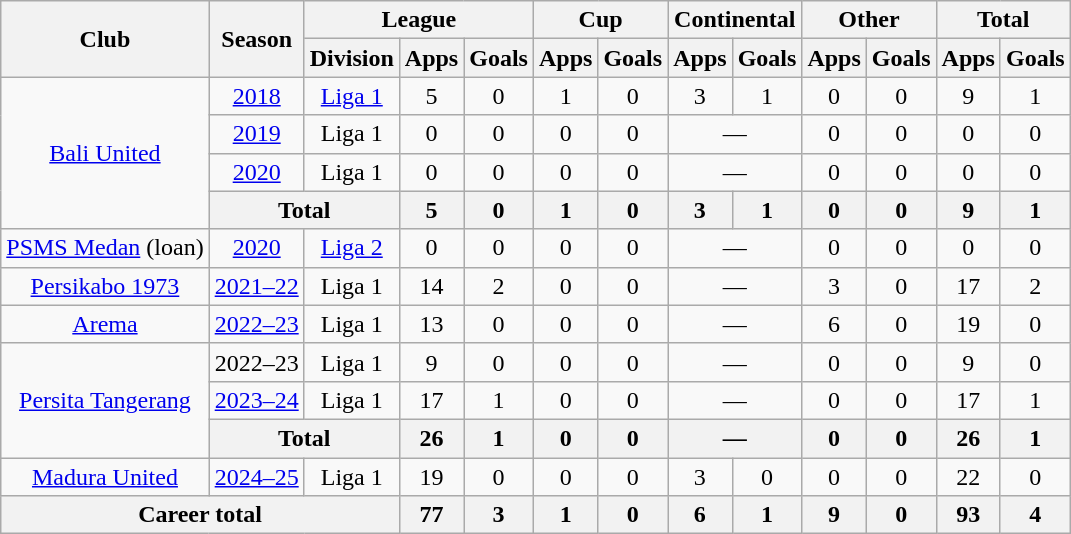<table class="wikitable" style="text-align: center">
<tr>
<th rowspan="2">Club</th>
<th rowspan="2">Season</th>
<th colspan="3">League</th>
<th colspan="2">Cup</th>
<th colspan="2">Continental</th>
<th colspan="2">Other</th>
<th colspan="2">Total</th>
</tr>
<tr>
<th>Division</th>
<th>Apps</th>
<th>Goals</th>
<th>Apps</th>
<th>Goals</th>
<th>Apps</th>
<th>Goals</th>
<th>Apps</th>
<th>Goals</th>
<th>Apps</th>
<th>Goals</th>
</tr>
<tr>
<td rowspan="4" valign="center"><a href='#'>Bali United</a></td>
<td><a href='#'>2018</a></td>
<td rowspan="1"><a href='#'>Liga 1</a></td>
<td>5</td>
<td>0</td>
<td>1</td>
<td>0</td>
<td>3</td>
<td>1</td>
<td>0</td>
<td>0</td>
<td>9</td>
<td>1</td>
</tr>
<tr>
<td><a href='#'>2019</a></td>
<td rowspan="1" valign="center">Liga 1</td>
<td>0</td>
<td>0</td>
<td>0</td>
<td>0</td>
<td colspan="2">—</td>
<td>0</td>
<td>0</td>
<td>0</td>
<td>0</td>
</tr>
<tr>
<td><a href='#'>2020</a></td>
<td rowspan="1" valign="center">Liga 1</td>
<td>0</td>
<td>0</td>
<td>0</td>
<td>0</td>
<td colspan="2">—</td>
<td>0</td>
<td>0</td>
<td>0</td>
<td>0</td>
</tr>
<tr>
<th colspan="2">Total</th>
<th>5</th>
<th>0</th>
<th>1</th>
<th>0</th>
<th>3</th>
<th>1</th>
<th>0</th>
<th>0</th>
<th>9</th>
<th>1</th>
</tr>
<tr>
<td rowspan="1" valign="center"><a href='#'>PSMS Medan</a> (loan)</td>
<td><a href='#'>2020</a></td>
<td><a href='#'>Liga 2</a></td>
<td>0</td>
<td>0</td>
<td>0</td>
<td>0</td>
<td colspan="2">—</td>
<td>0</td>
<td>0</td>
<td>0</td>
<td>0</td>
</tr>
<tr>
<td rowspan="1" valign="center"><a href='#'>Persikabo 1973</a></td>
<td><a href='#'>2021–22</a></td>
<td>Liga 1</td>
<td>14</td>
<td>2</td>
<td>0</td>
<td>0</td>
<td colspan="2">—</td>
<td>3</td>
<td>0</td>
<td>17</td>
<td>2</td>
</tr>
<tr>
<td rowspan="1"><a href='#'>Arema</a></td>
<td><a href='#'>2022–23</a></td>
<td rowspan="1">Liga 1</td>
<td>13</td>
<td>0</td>
<td>0</td>
<td>0</td>
<td colspan="2">—</td>
<td>6</td>
<td>0</td>
<td>19</td>
<td>0</td>
</tr>
<tr>
<td rowspan="3"><a href='#'>Persita Tangerang</a></td>
<td>2022–23</td>
<td rowspan="1" valign="center">Liga 1</td>
<td>9</td>
<td>0</td>
<td>0</td>
<td>0</td>
<td colspan="2">—</td>
<td>0</td>
<td>0</td>
<td>9</td>
<td>0</td>
</tr>
<tr>
<td><a href='#'>2023–24</a></td>
<td>Liga 1</td>
<td>17</td>
<td>1</td>
<td>0</td>
<td>0</td>
<td colspan="2">—</td>
<td>0</td>
<td>0</td>
<td>17</td>
<td>1</td>
</tr>
<tr>
<th colspan="2">Total</th>
<th>26</th>
<th>1</th>
<th>0</th>
<th>0</th>
<th colspan="2">—</th>
<th>0</th>
<th>0</th>
<th>26</th>
<th>1</th>
</tr>
<tr>
<td rowspan="1"><a href='#'>Madura United</a></td>
<td><a href='#'>2024–25</a></td>
<td rowspan="1" valign="center">Liga 1</td>
<td>19</td>
<td>0</td>
<td>0</td>
<td>0</td>
<td>3</td>
<td>0</td>
<td>0</td>
<td>0</td>
<td>22</td>
<td>0</td>
</tr>
<tr>
<th colspan=3>Career total</th>
<th>77</th>
<th>3</th>
<th>1</th>
<th>0</th>
<th>6</th>
<th>1</th>
<th>9</th>
<th>0</th>
<th>93</th>
<th>4</th>
</tr>
</table>
